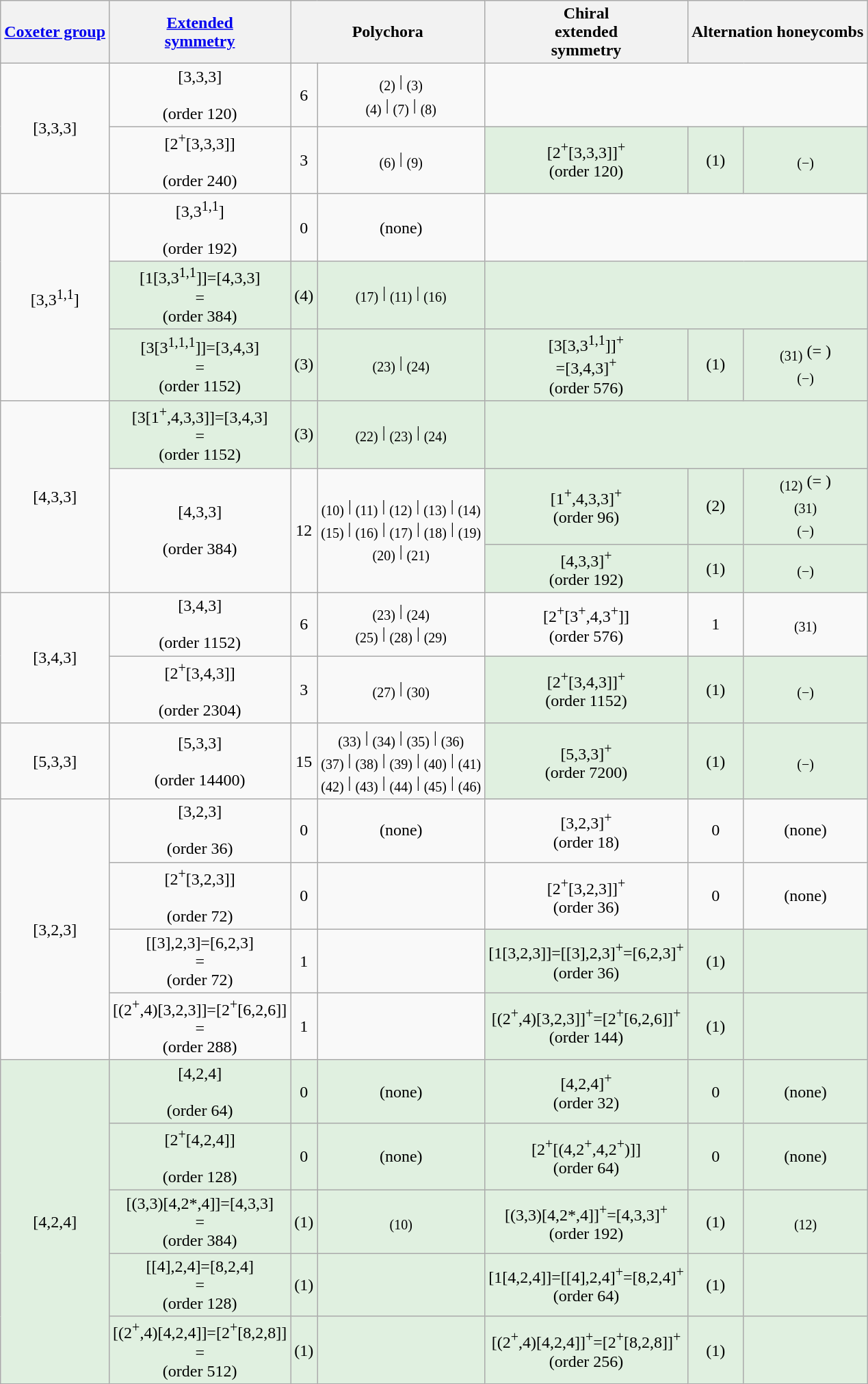<table class=wikitable>
<tr>
<th><a href='#'>Coxeter group</a></th>
<th><a href='#'>Extended<br>symmetry</a></th>
<th colspan=2>Polychora</th>
<th>Chiral<br>extended<br>symmetry</th>
<th colspan=2>Alternation honeycombs</th>
</tr>
<tr align=center>
<td rowspan=2>[3,3,3]<br></td>
<td>[3,3,3]<br><br>(order 120)</td>
<td>6</td>
<td><sub>(2)</sub> | <sub>(3)</sub><br><sub>(4)</sub> | <sub>(7)</sub> | <sub>(8)</sub></td>
<td colspan=3></td>
</tr>
<tr align=center>
<td>[2<sup>+</sup>[3,3,3]]<br><br>(order 240)</td>
<td>3</td>
<td><sub>(6)</sub> | <sub>(9)</sub></td>
<td BGCOLOR="#e0f0e0">[2<sup>+</sup>[3,3,3]]<sup>+</sup><br>(order 120)</td>
<td BGCOLOR="#e0f0e0">(1)</td>
<td BGCOLOR="#e0f0e0"><sub>(−)</sub></td>
</tr>
<tr align=center>
<td rowspan=3>[3,3<sup>1,1</sup>]<br></td>
<td>[3,3<sup>1,1</sup>]<br><br>(order 192)</td>
<td>0</td>
<td>(none)</td>
<td colspan=3></td>
</tr>
<tr BGCOLOR="#e0f0e0" align=center>
<td>[1[3,3<sup>1,1</sup>]]=[4,3,3]<br> = <br>(order 384)</td>
<td>(4)</td>
<td><sub>(17)</sub> | <sub>(11)</sub> | <sub>(16)</sub></td>
<td colspan=3></td>
</tr>
<tr BGCOLOR="#e0f0e0" align=center>
<td>[3[3<sup>1,1,1</sup>]]=[3,4,3]<br> = <br>(order 1152)</td>
<td>(3)</td>
<td><sub>(23)</sub> | <sub>(24)</sub></td>
<td>[3[3,3<sup>1,1</sup>]]<sup>+</sup><br>=[3,4,3]<sup>+</sup><br>(order 576)</td>
<td>(1)</td>
<td><sub>(31)</sub> (= )<br><sub>(−)</sub></td>
</tr>
<tr align=center>
<td rowspan=3>[4,3,3]<br></td>
<td BGCOLOR="#e0f0e0">[3[1<sup>+</sup>,4,3,3]]=[3,4,3]<br> = <br>(order 1152)</td>
<td BGCOLOR="#e0f0e0">(3)</td>
<td BGCOLOR="#e0f0e0"><sub>(22)</sub> | <sub>(23)</sub> | <sub>(24)</sub></td>
<td BGCOLOR="#e0f0e0" colspan=3></td>
</tr>
<tr align=center>
<td rowspan=2>[4,3,3]<br><br>(order 384)</td>
<td rowspan=2>12</td>
<td rowspan=2><sub>(10)</sub> | <sub>(11)</sub> | <sub>(12)</sub> | <sub>(13)</sub> | <sub>(14)</sub><br><sub>(15)</sub> | <sub>(16)</sub> | <sub>(17)</sub> | <sub>(18)</sub> | <sub>(19)</sub><br><sub>(20)</sub> | <sub>(21)</sub></td>
<td BGCOLOR="#e0f0e0">[1<sup>+</sup>,4,3,3]<sup>+</sup><br>(order 96)</td>
<td BGCOLOR="#e0f0e0">(2)</td>
<td BGCOLOR="#e0f0e0"><sub>(12)</sub> (= )<br><sub>(31)</sub><br><sub>(−)</sub></td>
</tr>
<tr align=center>
<td BGCOLOR="#e0f0e0">[4,3,3]<sup>+</sup><br>(order 192)</td>
<td BGCOLOR="#e0f0e0">(1)</td>
<td BGCOLOR="#e0f0e0"><sub>(−)</sub></td>
</tr>
<tr align=center>
<td rowspan=2>[3,4,3]<br></td>
<td>[3,4,3]<br><br>(order 1152)</td>
<td>6</td>
<td><sub>(23)</sub> | <sub>(24)</sub><br><sub>(25)</sub> | <sub>(28)</sub> | <sub>(29)</sub></td>
<td>[2<sup>+</sup>[3<sup>+</sup>,4,3<sup>+</sup>]]<br>(order 576)</td>
<td>1</td>
<td><sub>(31)</sub></td>
</tr>
<tr align=center>
<td>[2<sup>+</sup>[3,4,3]]<br><br>(order 2304)</td>
<td>3</td>
<td><sub>(27)</sub> | <sub>(30)</sub></td>
<td BGCOLOR="#e0f0e0">[2<sup>+</sup>[3,4,3]]<sup>+</sup><br>(order 1152)</td>
<td BGCOLOR="#e0f0e0">(1)</td>
<td BGCOLOR="#e0f0e0"><sub>(−)</sub></td>
</tr>
<tr align=center>
<td>[5,3,3]<br></td>
<td>[5,3,3]<br><br>(order 14400)</td>
<td>15</td>
<td><sub>(33)</sub> | <sub>(34)</sub> | <sub>(35)</sub> | <sub>(36)</sub><br><sub>(37)</sub> | <sub>(38)</sub> | <sub>(39)</sub> | <sub>(40)</sub>  | <sub>(41)</sub><br><sub>(42)</sub> | <sub>(43)</sub> | <sub>(44)</sub> | <sub>(45)</sub> | <sub>(46)</sub></td>
<td BGCOLOR="#e0f0e0">[5,3,3]<sup>+</sup><br>(order 7200)</td>
<td BGCOLOR="#e0f0e0">(1)</td>
<td BGCOLOR="#e0f0e0"><sub>(−)</sub></td>
</tr>
<tr align=center>
<td rowspan=4>[3,2,3]<br></td>
<td>[3,2,3]<br><br>(order 36)</td>
<td>0</td>
<td>(none)</td>
<td>[3,2,3]<sup>+</sup><br>(order 18)</td>
<td>0</td>
<td>(none)</td>
</tr>
<tr align=center>
<td>[2<sup>+</sup>[3,2,3]]<br><br>(order 72)</td>
<td>0</td>
<td></td>
<td>[2<sup>+</sup>[3,2,3]]<sup>+</sup><br>(order 36)</td>
<td>0</td>
<td>(none)</td>
</tr>
<tr align=center>
<td>[[3],2,3]=[6,2,3]<br> = <br>(order 72)</td>
<td>1</td>
<td></td>
<td BGCOLOR="#e0f0e0">[1[3,2,3]]=[[3],2,3]<sup>+</sup>=[6,2,3]<sup>+</sup><br>(order 36)</td>
<td BGCOLOR="#e0f0e0">(1)</td>
<td BGCOLOR="#e0f0e0"></td>
</tr>
<tr align=center>
<td>[(2<sup>+</sup>,4)[3,2,3]]=[2<sup>+</sup>[6,2,6]]<br> = <br>(order 288)</td>
<td>1</td>
<td></td>
<td BGCOLOR="#e0f0e0">[(2<sup>+</sup>,4)[3,2,3]]<sup>+</sup>=[2<sup>+</sup>[6,2,6]]<sup>+</sup><br>(order 144)</td>
<td BGCOLOR="#e0f0e0">(1)</td>
<td BGCOLOR="#e0f0e0"></td>
</tr>
<tr align=center BGCOLOR="#e0f0e0">
<td rowspan=5>[4,2,4]<br></td>
<td>[4,2,4]<br><br>(order 64)</td>
<td>0</td>
<td>(none)</td>
<td>[4,2,4]<sup>+</sup><br>(order 32)</td>
<td>0</td>
<td>(none)</td>
</tr>
<tr align=center BGCOLOR="#e0f0e0">
<td>[2<sup>+</sup>[4,2,4]]<br><br>(order 128)</td>
<td>0</td>
<td>(none)</td>
<td>[2<sup>+</sup>[(4,2<sup>+</sup>,4,2<sup>+</sup>)]]<br>(order 64)</td>
<td>0</td>
<td>(none)</td>
</tr>
<tr align=center BGCOLOR="#e0f0e0">
<td>[(3,3)[4,2*,4]]=[4,3,3]<br> = <br>(order 384)</td>
<td>(1)</td>
<td><sub>(10)</sub></td>
<td BGCOLOR="#e0f0e0">[(3,3)[4,2*,4]]<sup>+</sup>=[4,3,3]<sup>+</sup><br>(order 192)</td>
<td BGCOLOR="#e0f0e0">(1)</td>
<td BGCOLOR="#e0f0e0"><sub>(12)</sub></td>
</tr>
<tr align=center BGCOLOR="#e0f0e0">
<td>[[4],2,4]=[8,2,4]<br> = <br>(order 128)</td>
<td>(1)</td>
<td></td>
<td BGCOLOR="#e0f0e0">[1[4,2,4]]=[[4],2,4]<sup>+</sup>=[8,2,4]<sup>+</sup><br>(order 64)</td>
<td BGCOLOR="#e0f0e0">(1)</td>
<td></td>
</tr>
<tr align=center BGCOLOR="#e0f0e0">
<td>[(2<sup>+</sup>,4)[4,2,4]]=[2<sup>+</sup>[8,2,8]]<br> = <br>(order 512)</td>
<td>(1)</td>
<td></td>
<td BGCOLOR="#e0f0e0">[(2<sup>+</sup>,4)[4,2,4]]<sup>+</sup>=[2<sup>+</sup>[8,2,8]]<sup>+</sup><br>(order 256)</td>
<td BGCOLOR="#e0f0e0">(1)</td>
<td BGCOLOR="#e0f0e0"></td>
</tr>
</table>
